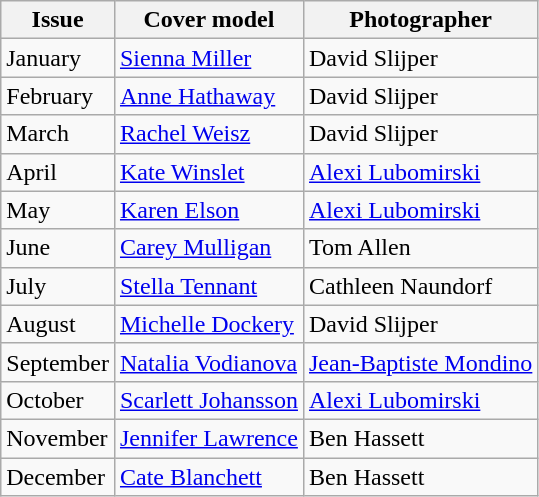<table class="sortable wikitable">
<tr>
<th>Issue</th>
<th>Cover model</th>
<th>Photographer</th>
</tr>
<tr>
<td>January</td>
<td><a href='#'>Sienna Miller</a></td>
<td>David Slijper</td>
</tr>
<tr>
<td>February</td>
<td><a href='#'>Anne Hathaway</a></td>
<td>David Slijper</td>
</tr>
<tr>
<td>March</td>
<td><a href='#'>Rachel Weisz</a></td>
<td>David Slijper</td>
</tr>
<tr>
<td>April</td>
<td><a href='#'>Kate Winslet</a></td>
<td><a href='#'>Alexi Lubomirski</a></td>
</tr>
<tr>
<td>May</td>
<td><a href='#'>Karen Elson</a></td>
<td><a href='#'>Alexi Lubomirski</a></td>
</tr>
<tr>
<td>June</td>
<td><a href='#'>Carey Mulligan</a></td>
<td>Tom Allen</td>
</tr>
<tr>
<td>July</td>
<td><a href='#'>Stella Tennant</a></td>
<td>Cathleen Naundorf</td>
</tr>
<tr>
<td>August</td>
<td><a href='#'>Michelle Dockery</a></td>
<td>David Slijper</td>
</tr>
<tr>
<td>September</td>
<td><a href='#'>Natalia Vodianova</a></td>
<td><a href='#'>Jean-Baptiste Mondino</a></td>
</tr>
<tr>
<td>October</td>
<td><a href='#'>Scarlett Johansson</a></td>
<td><a href='#'>Alexi Lubomirski</a></td>
</tr>
<tr>
<td>November</td>
<td><a href='#'>Jennifer Lawrence</a></td>
<td>Ben Hassett</td>
</tr>
<tr>
<td>December</td>
<td><a href='#'>Cate Blanchett</a></td>
<td>Ben Hassett</td>
</tr>
</table>
